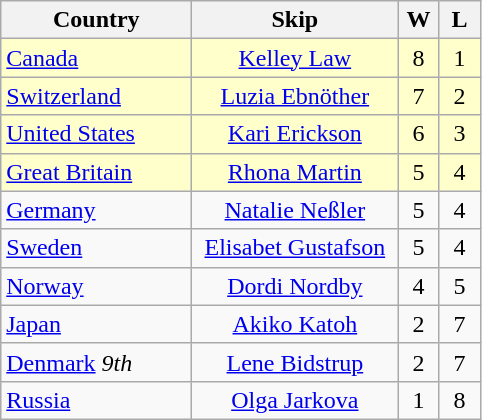<table class="wikitable">
<tr>
<th bgcolor="#efefef" width="120">Country</th>
<th bgcolor="#efefef" width="130">Skip</th>
<th bgcolor="#efefef" width="20">W</th>
<th bgcolor="#efefef" width="20">L</th>
</tr>
<tr align=center bgcolor="#ffffcc">
<td align=left> <a href='#'>Canada</a></td>
<td><a href='#'>Kelley Law</a></td>
<td>8</td>
<td>1</td>
</tr>
<tr align=center bgcolor="#ffffcc">
<td align=left> <a href='#'>Switzerland</a></td>
<td><a href='#'>Luzia Ebnöther</a></td>
<td>7</td>
<td>2</td>
</tr>
<tr align=center bgcolor="#ffffcc">
<td align=left> <a href='#'>United States</a></td>
<td><a href='#'>Kari Erickson</a></td>
<td>6</td>
<td>3</td>
</tr>
<tr align=center bgcolor="#ffffcc">
<td align=left> <a href='#'>Great Britain</a></td>
<td><a href='#'>Rhona Martin</a></td>
<td>5</td>
<td>4</td>
</tr>
<tr align=center>
<td align=left> <a href='#'>Germany</a></td>
<td><a href='#'>Natalie Neßler</a></td>
<td>5</td>
<td>4</td>
</tr>
<tr align=center>
<td align=left> <a href='#'>Sweden</a></td>
<td><a href='#'>Elisabet Gustafson</a></td>
<td>5</td>
<td>4</td>
</tr>
<tr align=center>
<td align=left> <a href='#'>Norway</a></td>
<td><a href='#'>Dordi Nordby</a></td>
<td>4</td>
<td>5</td>
</tr>
<tr align=center>
<td align=left> <a href='#'>Japan</a></td>
<td><a href='#'>Akiko Katoh</a></td>
<td>2</td>
<td>7</td>
</tr>
<tr align=center>
<td align=left> <a href='#'>Denmark</a> <em>9th</em></td>
<td><a href='#'>Lene Bidstrup</a></td>
<td>2</td>
<td>7</td>
</tr>
<tr align=center>
<td align=left> <a href='#'>Russia</a></td>
<td><a href='#'>Olga Jarkova</a></td>
<td>1</td>
<td>8</td>
</tr>
</table>
